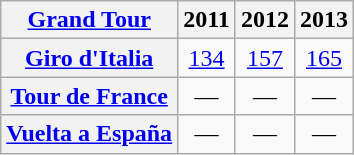<table class="wikitable plainrowheaders">
<tr>
<th scope="col"><a href='#'>Grand Tour</a></th>
<th scope="col">2011</th>
<th scope="col">2012</th>
<th scope="col">2013</th>
</tr>
<tr style="text-align:center;">
<th scope="row"> <a href='#'>Giro d'Italia</a></th>
<td style="text-align:center;"><a href='#'>134</a></td>
<td style="text-align:center;"><a href='#'>157</a></td>
<td style="text-align:center;"><a href='#'>165</a></td>
</tr>
<tr style="text-align:center;">
<th scope="row"> <a href='#'>Tour de France</a></th>
<td>—</td>
<td>—</td>
<td>—</td>
</tr>
<tr style="text-align:center;">
<th scope="row"> <a href='#'>Vuelta a España</a></th>
<td>—</td>
<td>—</td>
<td>—</td>
</tr>
</table>
